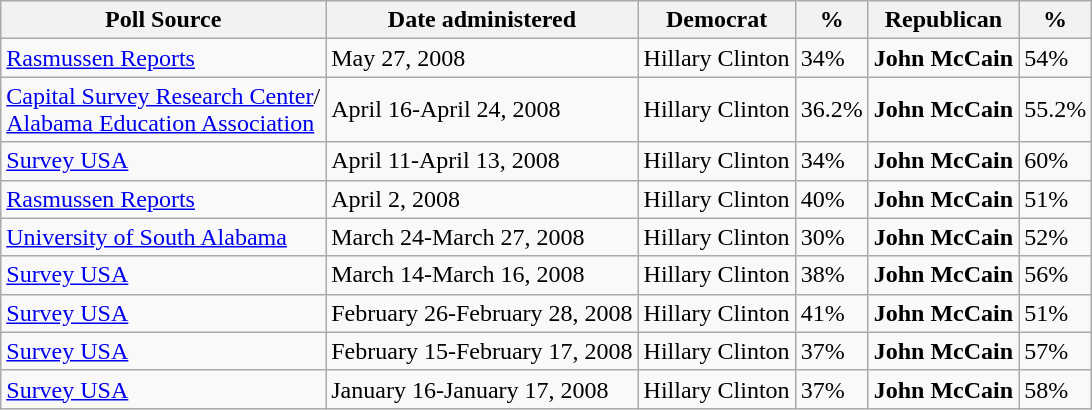<table class="wikitable">
<tr valign=bottom>
<th>Poll Source</th>
<th>Date administered</th>
<th>Democrat</th>
<th>%</th>
<th>Republican</th>
<th>%</th>
</tr>
<tr>
<td><a href='#'>Rasmussen Reports</a></td>
<td>May 27, 2008</td>
<td>Hillary Clinton</td>
<td>34%</td>
<td><strong>John McCain</strong></td>
<td>54%</td>
</tr>
<tr>
<td><a href='#'>Capital Survey Research Center</a>/<a href='#'><br>Alabama Education Association</a></td>
<td>April 16-April 24, 2008</td>
<td>Hillary Clinton</td>
<td>36.2%</td>
<td><strong>John McCain</strong></td>
<td>55.2%</td>
</tr>
<tr>
<td><a href='#'>Survey USA</a></td>
<td>April 11-April 13, 2008</td>
<td>Hillary Clinton</td>
<td>34%</td>
<td><strong>John McCain</strong></td>
<td>60%</td>
</tr>
<tr>
<td><a href='#'>Rasmussen Reports</a></td>
<td>April 2, 2008</td>
<td>Hillary Clinton</td>
<td>40%</td>
<td><strong>John McCain</strong></td>
<td>51%</td>
</tr>
<tr>
<td><a href='#'>University of South Alabama</a></td>
<td>March 24-March 27, 2008</td>
<td>Hillary Clinton</td>
<td>30%</td>
<td><strong>John McCain</strong></td>
<td>52%</td>
</tr>
<tr>
<td><a href='#'>Survey USA</a></td>
<td>March 14-March 16, 2008</td>
<td>Hillary Clinton</td>
<td>38%</td>
<td><strong>John McCain</strong></td>
<td>56%</td>
</tr>
<tr>
<td><a href='#'>Survey USA</a></td>
<td>February 26-February 28, 2008</td>
<td>Hillary Clinton</td>
<td>41%</td>
<td><strong>John McCain</strong></td>
<td>51%</td>
</tr>
<tr>
<td><a href='#'>Survey USA</a></td>
<td>February 15-February 17, 2008</td>
<td>Hillary Clinton</td>
<td>37%</td>
<td><strong>John McCain</strong></td>
<td>57%</td>
</tr>
<tr>
<td><a href='#'>Survey USA</a></td>
<td>January 16-January 17, 2008</td>
<td>Hillary Clinton</td>
<td>37%</td>
<td><strong>John McCain</strong></td>
<td>58%</td>
</tr>
</table>
